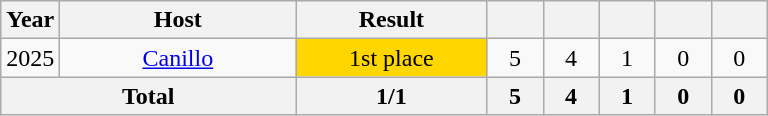<table class="wikitable" style="text-align:center">
<tr>
<th width=30>Year</th>
<th width=150>Host</th>
<th width=120>Result</th>
<th width=30></th>
<th width=30></th>
<th width=30></th>
<th width=30></th>
<th width=30></th>
</tr>
<tr>
<td>2025</td>
<td> <a href='#'>Canillo</a></td>
<td bgcolor="gold"> 1st place</td>
<td>5</td>
<td>4</td>
<td>1</td>
<td>0</td>
<td>0</td>
</tr>
<tr>
<th colspan=2>Total</th>
<th>1/1</th>
<th>5</th>
<th>4</th>
<th>1</th>
<th>0</th>
<th>0</th>
</tr>
</table>
